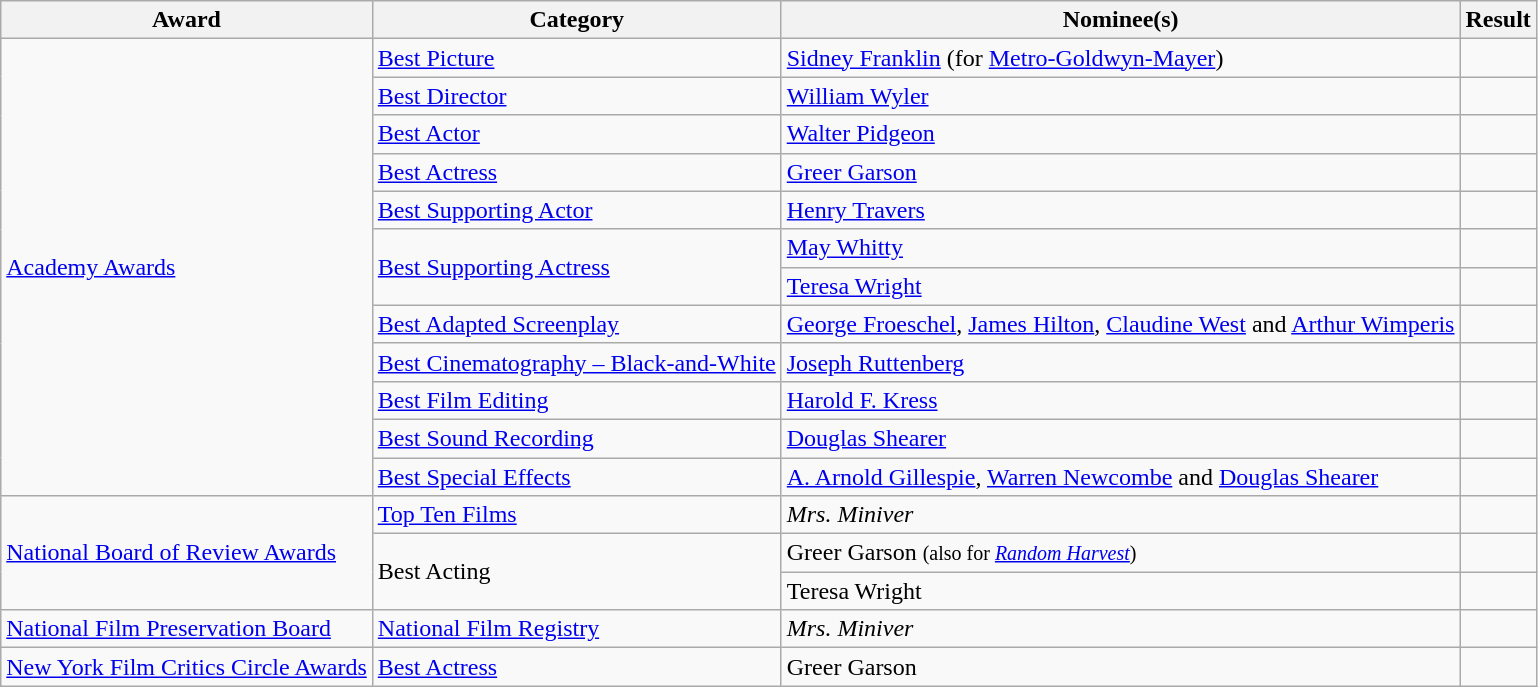<table class="wikitable plainrowheaders">
<tr>
<th>Award</th>
<th>Category</th>
<th>Nominee(s)</th>
<th>Result</th>
</tr>
<tr>
<td rowspan="12"><a href='#'>Academy Awards</a></td>
<td><a href='#'>Best Picture</a></td>
<td><a href='#'>Sidney Franklin</a> (for <a href='#'>Metro-Goldwyn-Mayer</a>)</td>
<td></td>
</tr>
<tr>
<td><a href='#'>Best Director</a></td>
<td><a href='#'>William Wyler</a></td>
<td></td>
</tr>
<tr>
<td><a href='#'>Best Actor</a></td>
<td><a href='#'>Walter Pidgeon</a></td>
<td></td>
</tr>
<tr>
<td><a href='#'>Best Actress</a></td>
<td><a href='#'>Greer Garson</a></td>
<td></td>
</tr>
<tr>
<td><a href='#'>Best Supporting Actor</a></td>
<td><a href='#'>Henry Travers</a></td>
<td></td>
</tr>
<tr>
<td rowspan="2"><a href='#'>Best Supporting Actress</a></td>
<td><a href='#'>May Whitty</a></td>
<td></td>
</tr>
<tr>
<td><a href='#'>Teresa Wright</a></td>
<td></td>
</tr>
<tr>
<td><a href='#'>Best Adapted Screenplay</a></td>
<td><a href='#'>George Froeschel</a>, <a href='#'>James Hilton</a>, <a href='#'>Claudine West</a> and <a href='#'>Arthur Wimperis</a></td>
<td></td>
</tr>
<tr>
<td><a href='#'>Best Cinematography – Black-and-White</a></td>
<td><a href='#'>Joseph Ruttenberg</a></td>
<td></td>
</tr>
<tr>
<td><a href='#'>Best Film Editing</a></td>
<td><a href='#'>Harold F. Kress</a></td>
<td></td>
</tr>
<tr>
<td><a href='#'>Best Sound Recording</a></td>
<td><a href='#'>Douglas Shearer</a></td>
<td></td>
</tr>
<tr>
<td><a href='#'>Best Special Effects</a></td>
<td><a href='#'>A. Arnold Gillespie</a>, <a href='#'>Warren Newcombe</a> and <a href='#'>Douglas Shearer</a></td>
<td></td>
</tr>
<tr>
<td rowspan="3"><a href='#'>National Board of Review Awards</a></td>
<td><a href='#'>Top Ten Films</a></td>
<td><em>Mrs. Miniver</em></td>
<td></td>
</tr>
<tr>
<td rowspan="2">Best Acting</td>
<td>Greer Garson <small>(also for <em><a href='#'>Random Harvest</a></em>)</small></td>
<td></td>
</tr>
<tr>
<td>Teresa Wright</td>
<td></td>
</tr>
<tr>
<td><a href='#'>National Film Preservation Board</a></td>
<td><a href='#'>National Film Registry</a></td>
<td><em>Mrs. Miniver</em></td>
<td></td>
</tr>
<tr>
<td><a href='#'>New York Film Critics Circle Awards</a></td>
<td><a href='#'>Best Actress</a></td>
<td>Greer Garson</td>
<td></td>
</tr>
</table>
